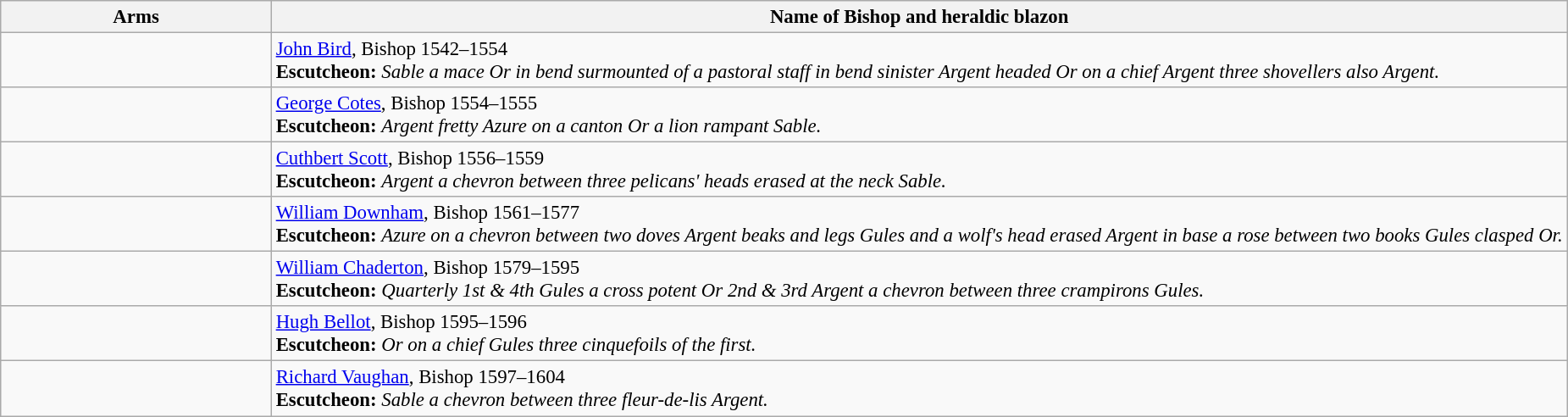<table class=wikitable style=font-size:95%>
<tr style="vertical-align:top; text-align:center;">
<th style="width:206px;">Arms</th>
<th>Name of Bishop and heraldic blazon</th>
</tr>
<tr valign=top>
<td align=center></td>
<td><a href='#'>John Bird</a>, Bishop 1542–1554<br><strong>Escutcheon:</strong> <em>Sable a mace Or in bend surmounted of a pastoral staff in bend sinister Argent headed Or on a chief Argent three shovellers also Argent.</em></td>
</tr>
<tr valign=top>
<td align=center></td>
<td><a href='#'>George Cotes</a>, Bishop 1554–1555<br><strong>Escutcheon:</strong> <em>Argent fretty Azure on a canton Or a lion rampant Sable.</em></td>
</tr>
<tr valign=top>
<td align=center></td>
<td><a href='#'>Cuthbert Scott</a>, Bishop 1556–1559<br><strong>Escutcheon:</strong> <em>Argent a chevron between three pelicans' heads erased at the neck Sable.</em></td>
</tr>
<tr valign=top>
<td align=center></td>
<td><a href='#'>William Downham</a>, Bishop 1561–1577<br><strong>Escutcheon:</strong> <em>Azure on a chevron between two doves Argent beaks and legs Gules and a wolf's head erased Argent in base a rose between two books Gules clasped Or.</em></td>
</tr>
<tr valign=top>
<td align=center></td>
<td><a href='#'>William Chaderton</a>, Bishop 1579–1595<br><strong>Escutcheon:</strong> <em>Quarterly 1st & 4th Gules a cross potent Or 2nd & 3rd Argent a chevron between three crampirons Gules.</em></td>
</tr>
<tr valign=top>
<td align=center></td>
<td><a href='#'>Hugh Bellot</a>, Bishop 1595–1596<br><strong>Escutcheon:</strong> <em>Or on a chief Gules three cinquefoils of the first.</em></td>
</tr>
<tr valign=top>
<td align=center></td>
<td><a href='#'>Richard Vaughan</a>, Bishop 1597–1604<br><strong>Escutcheon:</strong> <em>Sable a chevron between three fleur-de-lis Argent.</em></td>
</tr>
</table>
